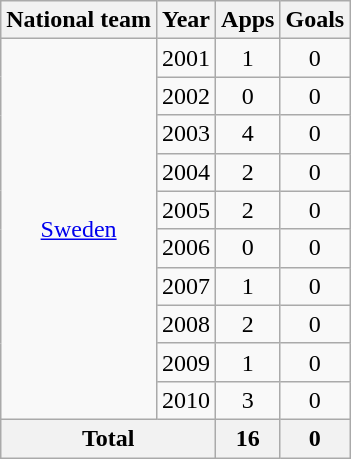<table class="wikitable" style="text-align:center">
<tr>
<th>National team</th>
<th>Year</th>
<th>Apps</th>
<th>Goals</th>
</tr>
<tr>
<td rowspan="10"><a href='#'>Sweden</a></td>
<td>2001</td>
<td>1</td>
<td>0</td>
</tr>
<tr>
<td>2002</td>
<td>0</td>
<td>0</td>
</tr>
<tr>
<td>2003</td>
<td>4</td>
<td>0</td>
</tr>
<tr>
<td>2004</td>
<td>2</td>
<td>0</td>
</tr>
<tr>
<td>2005</td>
<td>2</td>
<td>0</td>
</tr>
<tr>
<td>2006</td>
<td>0</td>
<td>0</td>
</tr>
<tr>
<td>2007</td>
<td>1</td>
<td>0</td>
</tr>
<tr>
<td>2008</td>
<td>2</td>
<td>0</td>
</tr>
<tr>
<td>2009</td>
<td>1</td>
<td>0</td>
</tr>
<tr>
<td>2010</td>
<td>3</td>
<td>0</td>
</tr>
<tr>
<th colspan="2">Total</th>
<th>16</th>
<th>0</th>
</tr>
</table>
